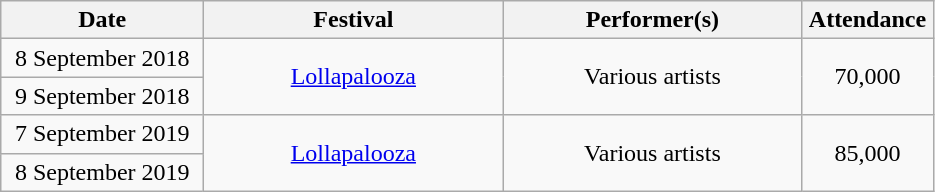<table class="wikitable sortable plainrowheaders" style="text-align:center;">
<tr>
<th scope="col" style="width:8em;">Date</th>
<th scope="col" style="width:12em;">Festival</th>
<th scope="col" style="width:12em;">Performer(s)</th>
<th scope="col" style="width:5em;">Attendance</th>
</tr>
<tr>
<td align="center">8 September 2018</td>
<td align="center" rowspan='2'><a href='#'>Lollapalooza</a></td>
<td align="center" rowspan='2'>Various artists</td>
<td align="center" rowspan='2'>70,000</td>
</tr>
<tr>
<td align="center">9 September 2018</td>
</tr>
<tr>
<td align="center">7 September 2019</td>
<td align="center" rowspan='2'><a href='#'>Lollapalooza</a></td>
<td align="center" rowspan='2'>Various artists</td>
<td align="center" rowspan='2'>85,000</td>
</tr>
<tr>
<td align="center">8 September 2019</td>
</tr>
</table>
